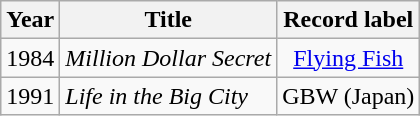<table class="wikitable sortable">
<tr>
<th>Year</th>
<th>Title</th>
<th>Record label</th>
</tr>
<tr>
<td>1984</td>
<td><em>Million Dollar Secret</em></td>
<td style="text-align:center;"><a href='#'>Flying Fish</a></td>
</tr>
<tr>
<td>1991</td>
<td><em>Life in the Big City</em></td>
<td style="text-align:center;">GBW (Japan)</td>
</tr>
</table>
